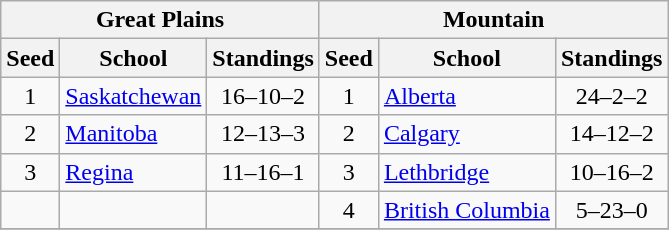<table class="wikitable">
<tr>
<th colspan=3>Great Plains</th>
<th colspan=3>Mountain</th>
</tr>
<tr>
<th>Seed</th>
<th width:120px">School</th>
<th>Standings</th>
<th>Seed</th>
<th width:120px">School</th>
<th>Standings</th>
</tr>
<tr>
<td align=center>1</td>
<td><a href='#'>Saskatchewan</a></td>
<td align=center>16–10–2</td>
<td align=center>1</td>
<td><a href='#'>Alberta</a></td>
<td align=center>24–2–2</td>
</tr>
<tr>
<td align=center>2</td>
<td><a href='#'>Manitoba</a></td>
<td align=center>12–13–3</td>
<td align=center>2</td>
<td><a href='#'>Calgary</a></td>
<td align=center>14–12–2</td>
</tr>
<tr>
<td align=center>3</td>
<td><a href='#'>Regina</a></td>
<td align=center>11–16–1</td>
<td align=center>3</td>
<td><a href='#'>Lethbridge</a></td>
<td align=center>10–16–2</td>
</tr>
<tr>
<td></td>
<td></td>
<td></td>
<td align=center>4</td>
<td><a href='#'>British Columbia</a></td>
<td align=center>5–23–0</td>
</tr>
<tr>
</tr>
</table>
